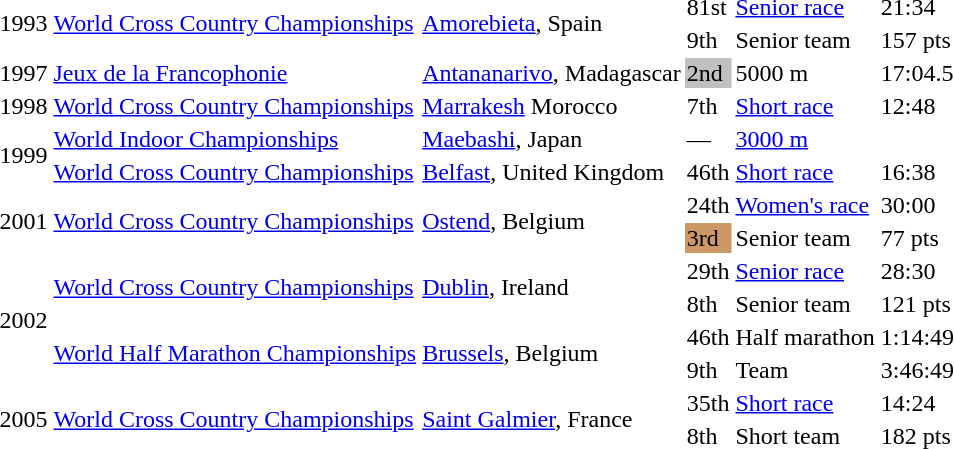<table>
<tr>
<td rowspan=2>1993</td>
<td rowspan=2><a href='#'>World Cross Country Championships</a></td>
<td rowspan=2><a href='#'>Amorebieta</a>, Spain</td>
<td>81st</td>
<td><a href='#'>Senior race</a></td>
<td>21:34</td>
</tr>
<tr>
<td>9th</td>
<td>Senior team</td>
<td>157 pts</td>
</tr>
<tr>
<td>1997</td>
<td><a href='#'>Jeux de la Francophonie</a></td>
<td><a href='#'>Antananarivo</a>, Madagascar</td>
<td bgcolor=silver>2nd</td>
<td>5000 m</td>
<td>17:04.5</td>
</tr>
<tr>
<td>1998</td>
<td><a href='#'>World Cross Country Championships</a></td>
<td><a href='#'>Marrakesh</a> Morocco</td>
<td>7th</td>
<td><a href='#'>Short race</a></td>
<td>12:48</td>
</tr>
<tr>
<td rowspan=2>1999</td>
<td><a href='#'>World Indoor Championships</a></td>
<td><a href='#'>Maebashi</a>, Japan</td>
<td>—</td>
<td><a href='#'>3000 m</a></td>
<td></td>
</tr>
<tr>
<td><a href='#'>World Cross Country Championships</a></td>
<td><a href='#'>Belfast</a>, United Kingdom</td>
<td>46th</td>
<td><a href='#'>Short race</a></td>
<td>16:38</td>
</tr>
<tr>
<td rowspan=2>2001</td>
<td rowspan=2><a href='#'>World Cross Country Championships</a></td>
<td rowspan=2><a href='#'>Ostend</a>, Belgium</td>
<td>24th</td>
<td><a href='#'>Women's race</a></td>
<td>30:00</td>
</tr>
<tr>
<td bgcolor=cc9966>3rd</td>
<td>Senior team</td>
<td>77 pts</td>
</tr>
<tr>
<td rowspan=4>2002</td>
<td rowspan=2><a href='#'>World Cross Country Championships</a></td>
<td rowspan=2><a href='#'>Dublin</a>, Ireland</td>
<td>29th</td>
<td><a href='#'>Senior race</a></td>
<td>28:30</td>
</tr>
<tr>
<td>8th</td>
<td>Senior team</td>
<td>121 pts</td>
</tr>
<tr>
<td rowspan=2><a href='#'>World Half Marathon Championships</a></td>
<td rowspan=2><a href='#'>Brussels</a>, Belgium</td>
<td>46th</td>
<td>Half marathon</td>
<td>1:14:49</td>
</tr>
<tr>
<td>9th</td>
<td>Team</td>
<td>3:46:49</td>
</tr>
<tr>
<td rowspan=2>2005</td>
<td rowspan=2><a href='#'>World Cross Country Championships</a></td>
<td rowspan=2><a href='#'>Saint Galmier</a>, France</td>
<td>35th</td>
<td><a href='#'>Short race</a></td>
<td>14:24</td>
</tr>
<tr>
<td>8th</td>
<td>Short team</td>
<td>182 pts</td>
</tr>
</table>
